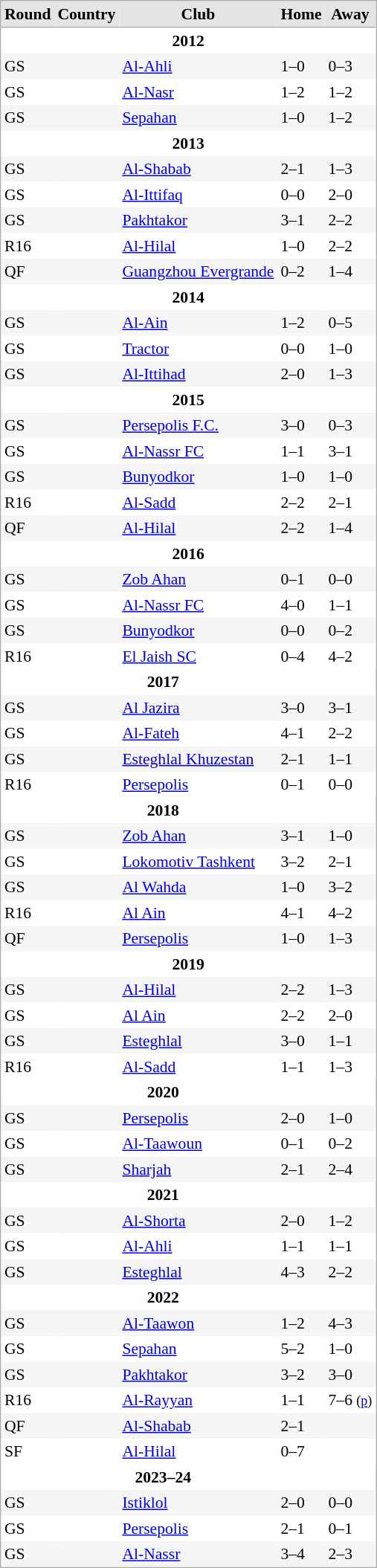<table align=left cellspacing="0" cellpadding="3" style="border:1px solid #AAAAAA;font-size:90%">
<tr bgcolor="#E4E4E4">
<th style="border-bottom:1px solid #AAAAAA">Round</th>
<th style="border-bottom:1px solid #AAAAAA">Country</th>
<th style="border-bottom:1px solid #AAAAAA">Club</th>
<th style="border-bottom:1px solid #AAAAAA" align="center">Home</th>
<th style="border-bottom:1px solid #AAAAAA" align="center">Away</th>
</tr>
<tr>
<th colspan="5" bgcolor="FFFFFF">2012</th>
</tr>
<tr style="background:#F5F5F5;">
<td>GS</td>
<td></td>
<td><a href='#'>Al-Ahli</a></td>
<td>1–0</td>
<td>0–3</td>
</tr>
<tr style="background:#FFFFFF;">
<td>GS</td>
<td></td>
<td><a href='#'>Al-Nasr</a></td>
<td>1–2</td>
<td>1–2</td>
</tr>
<tr style="background:#F5F5F5;">
<td>GS</td>
<td></td>
<td><a href='#'>Sepahan</a></td>
<td>1–0</td>
<td>1–2</td>
</tr>
<tr>
<th colspan="5" bgcolor="FFFFFF">2013</th>
</tr>
<tr style="background:#F5F5F5;">
<td>GS</td>
<td></td>
<td><a href='#'>Al-Shabab</a></td>
<td>2–1</td>
<td>1–3</td>
</tr>
<tr style="background:#FFFFFF;">
<td>GS</td>
<td></td>
<td><a href='#'>Al-Ittifaq</a></td>
<td>0–0</td>
<td>2–0</td>
</tr>
<tr style="background:#F5F5F5;">
<td>GS</td>
<td></td>
<td><a href='#'>Pakhtakor</a></td>
<td>3–1</td>
<td>2–2</td>
</tr>
<tr style="background:#FFFFFF;">
<td>R16</td>
<td></td>
<td><a href='#'>Al-Hilal</a></td>
<td>1–0</td>
<td>2–2</td>
</tr>
<tr style="background:#F5F5F5;">
<td>QF</td>
<td></td>
<td><a href='#'>Guangzhou Evergrande</a></td>
<td>0–2</td>
<td>1–4</td>
</tr>
<tr>
<th colspan="5" bgcolor="FFFFFF">2014</th>
</tr>
<tr style="background:#F5F5F5;">
<td>GS</td>
<td></td>
<td><a href='#'>Al-Ain</a></td>
<td>1–2</td>
<td>0–5</td>
</tr>
<tr style="background:#FFFFFF;">
<td>GS</td>
<td></td>
<td><a href='#'>Tractor</a></td>
<td>0–0</td>
<td>1–0</td>
</tr>
<tr style="background:#F5F5F5;">
<td>GS</td>
<td></td>
<td><a href='#'>Al-Ittihad</a></td>
<td>2–0</td>
<td>1–3</td>
</tr>
<tr>
<th colspan="5" bgcolor="FFFFFF">2015</th>
</tr>
<tr style="background:#F5F5F5;">
<td>GS</td>
<td></td>
<td><a href='#'>Persepolis F.C.</a></td>
<td>3–0</td>
<td>0–3</td>
</tr>
<tr style="background:#FFFFFF;">
<td>GS</td>
<td></td>
<td><a href='#'>Al-Nassr FC</a></td>
<td>1–1</td>
<td>3–1</td>
</tr>
<tr style="background:#F5F5F5;">
<td>GS</td>
<td></td>
<td><a href='#'>Bunyodkor</a></td>
<td>1–0</td>
<td>1–0</td>
</tr>
<tr style="background:#FFFFFF;">
<td>R16</td>
<td></td>
<td><a href='#'>Al-Sadd</a></td>
<td>2–2</td>
<td>2–1</td>
</tr>
<tr style="background:#F5F5F5;">
<td>QF</td>
<td></td>
<td><a href='#'>Al-Hilal</a></td>
<td>2–2</td>
<td>1–4</td>
</tr>
<tr>
<th colspan="5" bgcolor="FFFFFF">2016</th>
</tr>
<tr style="background:#F5F5F5;">
<td>GS</td>
<td></td>
<td><a href='#'>Zob Ahan</a></td>
<td>0–1</td>
<td>0–0</td>
</tr>
<tr style="background:#FFFFFF;">
<td>GS</td>
<td></td>
<td><a href='#'>Al-Nassr FC</a></td>
<td>4–0</td>
<td>1–1</td>
</tr>
<tr style="background:#F5F5F5;">
<td>GS</td>
<td></td>
<td><a href='#'>Bunyodkor</a></td>
<td>0–0</td>
<td>0–2</td>
</tr>
<tr style="background:#FFFFFF;">
<td>R16</td>
<td></td>
<td><a href='#'>El Jaish SC</a></td>
<td>0–4</td>
<td>4–2</td>
</tr>
<tr>
<th colspan="4" bgcolor="FFFFFF">2017</th>
</tr>
<tr style="background:#F5F5F5;">
<td>GS</td>
<td></td>
<td><a href='#'>Al Jazira</a></td>
<td>3–0</td>
<td>3–1</td>
</tr>
<tr style="background:#FFFFFF;">
<td>GS</td>
<td></td>
<td><a href='#'>Al-Fateh</a></td>
<td>4–1</td>
<td>2–2</td>
</tr>
<tr style="background:#F5F5F5;">
<td>GS</td>
<td></td>
<td><a href='#'>Esteghlal Khuzestan</a></td>
<td>2–1</td>
<td>1–1</td>
</tr>
<tr style="background:#FFFFFF;">
<td>R16</td>
<td></td>
<td><a href='#'>Persepolis</a></td>
<td>0–1</td>
<td>0–0</td>
</tr>
<tr>
<th colspan="4" bgcolor="FFFFFF">2018</th>
</tr>
<tr style="background:#F5F5F5;">
<td>GS</td>
<td></td>
<td><a href='#'>Zob Ahan</a></td>
<td>3–1</td>
<td>1–0</td>
</tr>
<tr style="background:#FFFFFF;">
<td>GS</td>
<td></td>
<td><a href='#'>Lokomotiv Tashkent</a></td>
<td>3–2</td>
<td>2–1</td>
</tr>
<tr style="background:#F5F5F5;">
<td>GS</td>
<td></td>
<td><a href='#'>Al Wahda</a></td>
<td>1–0</td>
<td>3–2</td>
</tr>
<tr style="background:#FFFFFF;">
<td>R16</td>
<td></td>
<td><a href='#'>Al Ain</a></td>
<td>4–1</td>
<td>4–2</td>
</tr>
<tr style="background:#F5F5F5;">
<td>QF</td>
<td></td>
<td><a href='#'>Persepolis</a></td>
<td>1–0</td>
<td>1–3</td>
</tr>
<tr>
<th colspan="5" bgcolor="FFFFFF">2019</th>
</tr>
<tr style="background:#F5F5F5;">
<td>GS</td>
<td></td>
<td><a href='#'>Al-Hilal</a></td>
<td>2–2</td>
<td>1–3</td>
</tr>
<tr style="background:#FFFFFF;">
<td>GS</td>
<td></td>
<td><a href='#'>Al Ain</a></td>
<td>2–2</td>
<td>2–0</td>
</tr>
<tr style="background:#F5F5F5;">
<td>GS</td>
<td></td>
<td><a href='#'>Esteghlal</a></td>
<td>3–0</td>
<td>1–1</td>
</tr>
<tr>
</tr>
<tr style="background:#FFFFFF;">
<td>R16</td>
<td></td>
<td><a href='#'>Al-Sadd</a></td>
<td>1–1</td>
<td>1–3</td>
</tr>
<tr>
<th colspan="4" bgcolor="FFFFFF">2020</th>
</tr>
<tr style="background:#F5F5F5;">
<td>GS</td>
<td></td>
<td><a href='#'>Persepolis</a></td>
<td>2–0</td>
<td>1–0</td>
</tr>
<tr style="background:#FFFFFF;">
<td>GS</td>
<td></td>
<td><a href='#'>Al-Taawoun</a></td>
<td>0–1</td>
<td>0–2</td>
</tr>
<tr style="background:#F5F5F5;">
<td>GS</td>
<td></td>
<td><a href='#'>Sharjah</a></td>
<td>2–1</td>
<td>2–4</td>
</tr>
<tr>
<th colspan="4" bgcolor="FFFFFF">2021</th>
</tr>
<tr style="background:#F5F5F5;">
<td>GS</td>
<td></td>
<td><a href='#'>Al-Shorta</a></td>
<td>2–0</td>
<td>1–2</td>
</tr>
<tr style="background:#FFFFFF;">
<td>GS</td>
<td></td>
<td><a href='#'>Al-Ahli</a></td>
<td>1–1</td>
<td>1–1</td>
</tr>
<tr style="background:#F5F5F5;">
<td>GS</td>
<td></td>
<td><a href='#'>Esteghlal</a></td>
<td>4–3</td>
<td>2–2</td>
</tr>
<tr>
<th colspan="4" bgcolor="FFFFFF">2022</th>
</tr>
<tr style="background:#F5F5F5;">
<td>GS</td>
<td></td>
<td><a href='#'>Al-Taawon</a></td>
<td>1–2</td>
<td>4–3</td>
</tr>
<tr style="background:#FFFFFF;">
<td>GS</td>
<td></td>
<td><a href='#'>Sepahan</a></td>
<td>5–2</td>
<td>1–0</td>
</tr>
<tr style="background:#F5F5F5;">
<td>GS</td>
<td></td>
<td><a href='#'>Pakhtakor</a></td>
<td>3–2</td>
<td>3–0</td>
</tr>
<tr style="background:#FFFFFF;">
<td>R16</td>
<td></td>
<td><a href='#'>Al-Rayyan</a></td>
<td>1–1</td>
<td>7–6 <small>(<a href='#'>p</a>)</small></td>
</tr>
<tr style="background:#F5F5F5;">
<td>QF</td>
<td></td>
<td><a href='#'>Al-Shabab</a></td>
<td>2–1</td>
<td></td>
</tr>
<tr style="background:#FFFFFF;">
<td>SF</td>
<td></td>
<td><a href='#'>Al-Hilal</a></td>
<td>0–7</td>
<td></td>
</tr>
<tr>
<th colspan="4" bgcolor="FFFFFF">2023–24</th>
</tr>
<tr style="background:#F5F5F5;">
<td>GS</td>
<td></td>
<td><a href='#'>Istiklol</a></td>
<td>2–0</td>
<td>0–0</td>
</tr>
<tr style="background:#FFFFFF;">
<td>GS</td>
<td></td>
<td><a href='#'>Persepolis</a></td>
<td>2–1</td>
<td>0–1</td>
</tr>
<tr style="background:#F5F5F5;">
<td>GS</td>
<td></td>
<td><a href='#'>Al-Nassr</a></td>
<td>3–4</td>
<td>2–3</td>
</tr>
</table>
